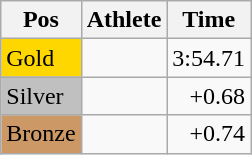<table class="wikitable">
<tr>
<th>Pos</th>
<th>Athlete</th>
<th>Time</th>
</tr>
<tr>
<td style="background:gold">Gold</td>
<td></td>
<td style="text-align:right">3:54.71</td>
</tr>
<tr>
<td style="background:silver">Silver</td>
<td></td>
<td style="text-align:right">+0.68</td>
</tr>
<tr>
<td style="background:#cc9966">Bronze</td>
<td></td>
<td style="text-align:right">+0.74</td>
</tr>
</table>
